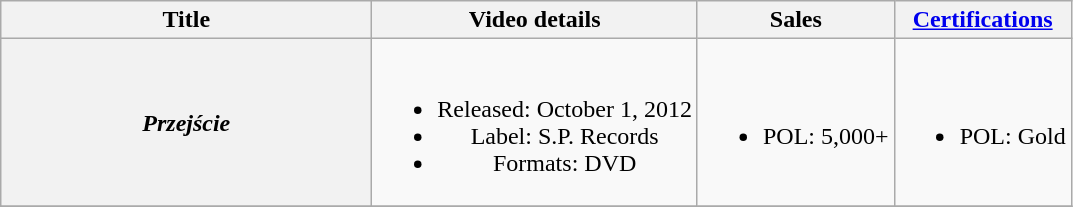<table class="wikitable plainrowheaders" style="text-align:center;">
<tr>
<th scope="col" style="width:15em;">Title</th>
<th scope="col">Video details</th>
<th scope="col">Sales</th>
<th scope="col"><a href='#'>Certifications</a></th>
</tr>
<tr>
<th scope="row"><em>Przejście</em></th>
<td><br><ul><li>Released: October 1, 2012</li><li>Label: S.P. Records</li><li>Formats: DVD</li></ul></td>
<td><br><ul><li>POL: 5,000+</li></ul></td>
<td><br><ul><li>POL: Gold</li></ul></td>
</tr>
<tr>
</tr>
</table>
